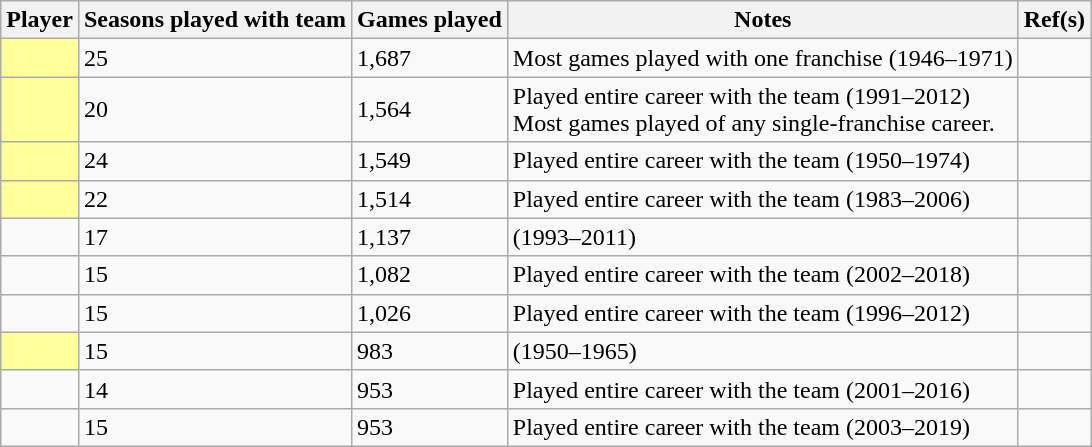<table class="wikitable sortable plainrowheaders">
<tr>
<th scope="col">Player</th>
<th scope="col">Seasons played with team</th>
<th scope="col">Games played</th>
<th scope="col">Notes</th>
<th scope="col" class="unsortable">Ref(s)</th>
</tr>
<tr>
<td style="background:#FFFF99"></td>
<td>25</td>
<td>1,687</td>
<td>Most games played with one franchise (1946–1971)</td>
<td></td>
</tr>
<tr>
<td style="background:#FFFF99"></td>
<td>20</td>
<td>1,564</td>
<td>Played entire career with the team (1991–2012)<br>Most games played of any single-franchise career.</td>
<td></td>
</tr>
<tr>
<td style="background:#FFFF99"></td>
<td>24</td>
<td>1,549</td>
<td>Played entire career with the team (1950–1974)</td>
<td></td>
</tr>
<tr>
<td style="background:#FFFF99"></td>
<td>22</td>
<td>1,514</td>
<td>Played entire career with the team (1983–2006)</td>
<td></td>
</tr>
<tr>
<td></td>
<td>17</td>
<td>1,137</td>
<td>(1993–2011)</td>
<td></td>
</tr>
<tr>
<td></td>
<td>15</td>
<td>1,082</td>
<td>Played entire career with the team (2002–2018)</td>
<td></td>
</tr>
<tr>
<td></td>
<td>15</td>
<td>1,026</td>
<td>Played entire career with the team (1996–2012)</td>
<td></td>
</tr>
<tr>
<td style="background:#FFFF99"></td>
<td>15</td>
<td>983</td>
<td>(1950–1965)</td>
<td></td>
</tr>
<tr>
<td></td>
<td>14</td>
<td>953</td>
<td>Played entire career with the team (2001–2016)</td>
<td></td>
</tr>
<tr>
<td></td>
<td>15</td>
<td>953</td>
<td>Played entire career with the team (2003–2019)</td>
<td></td>
</tr>
</table>
